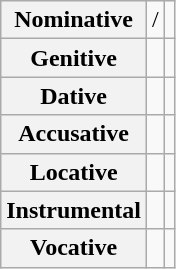<table class="wikitable">
<tr>
<th>Nominative</th>
<td> / </td>
<td></td>
</tr>
<tr>
<th>Genitive</th>
<td></td>
<td></td>
</tr>
<tr>
<th>Dative</th>
<td></td>
<td></td>
</tr>
<tr>
<th>Accusative</th>
<td></td>
<td></td>
</tr>
<tr>
<th>Locative</th>
<td></td>
<td></td>
</tr>
<tr>
<th>Instrumental</th>
<td></td>
<td></td>
</tr>
<tr>
<th>Vocative</th>
<td></td>
<td></td>
</tr>
</table>
